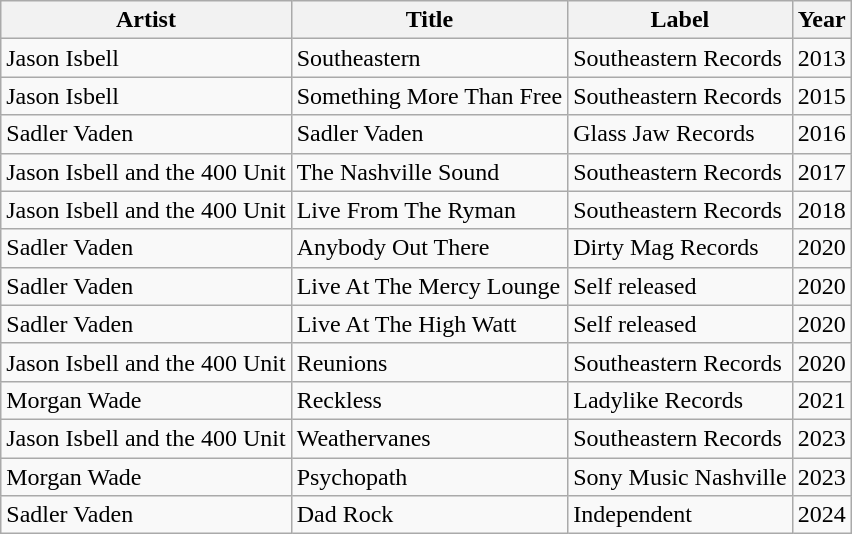<table class="wikitable">
<tr>
<th>Artist</th>
<th>Title</th>
<th>Label</th>
<th>Year</th>
</tr>
<tr>
<td>Jason Isbell</td>
<td>Southeastern</td>
<td>Southeastern Records</td>
<td>2013</td>
</tr>
<tr>
<td>Jason Isbell</td>
<td>Something More Than Free</td>
<td>Southeastern Records</td>
<td>2015</td>
</tr>
<tr>
<td>Sadler Vaden</td>
<td>Sadler Vaden</td>
<td>Glass Jaw Records</td>
<td>2016</td>
</tr>
<tr>
<td>Jason Isbell and the 400 Unit</td>
<td>The Nashville Sound</td>
<td>Southeastern Records</td>
<td>2017</td>
</tr>
<tr>
<td>Jason Isbell and the 400 Unit</td>
<td>Live From The Ryman</td>
<td>Southeastern Records</td>
<td>2018</td>
</tr>
<tr>
<td>Sadler Vaden</td>
<td>Anybody Out There</td>
<td>Dirty Mag Records</td>
<td>2020</td>
</tr>
<tr>
<td>Sadler Vaden</td>
<td>Live At The Mercy Lounge</td>
<td>Self released</td>
<td>2020</td>
</tr>
<tr>
<td>Sadler Vaden</td>
<td>Live At The High Watt</td>
<td>Self released</td>
<td>2020</td>
</tr>
<tr>
<td>Jason Isbell and the 400 Unit</td>
<td>Reunions</td>
<td>Southeastern Records</td>
<td>2020</td>
</tr>
<tr>
<td>Morgan Wade</td>
<td>Reckless</td>
<td>Ladylike Records</td>
<td>2021</td>
</tr>
<tr>
<td>Jason Isbell and the 400 Unit</td>
<td>Weathervanes</td>
<td>Southeastern Records</td>
<td>2023</td>
</tr>
<tr>
<td>Morgan Wade</td>
<td>Psychopath</td>
<td>Sony Music Nashville</td>
<td>2023</td>
</tr>
<tr>
<td>Sadler Vaden</td>
<td>Dad Rock</td>
<td>Independent</td>
<td>2024</td>
</tr>
</table>
